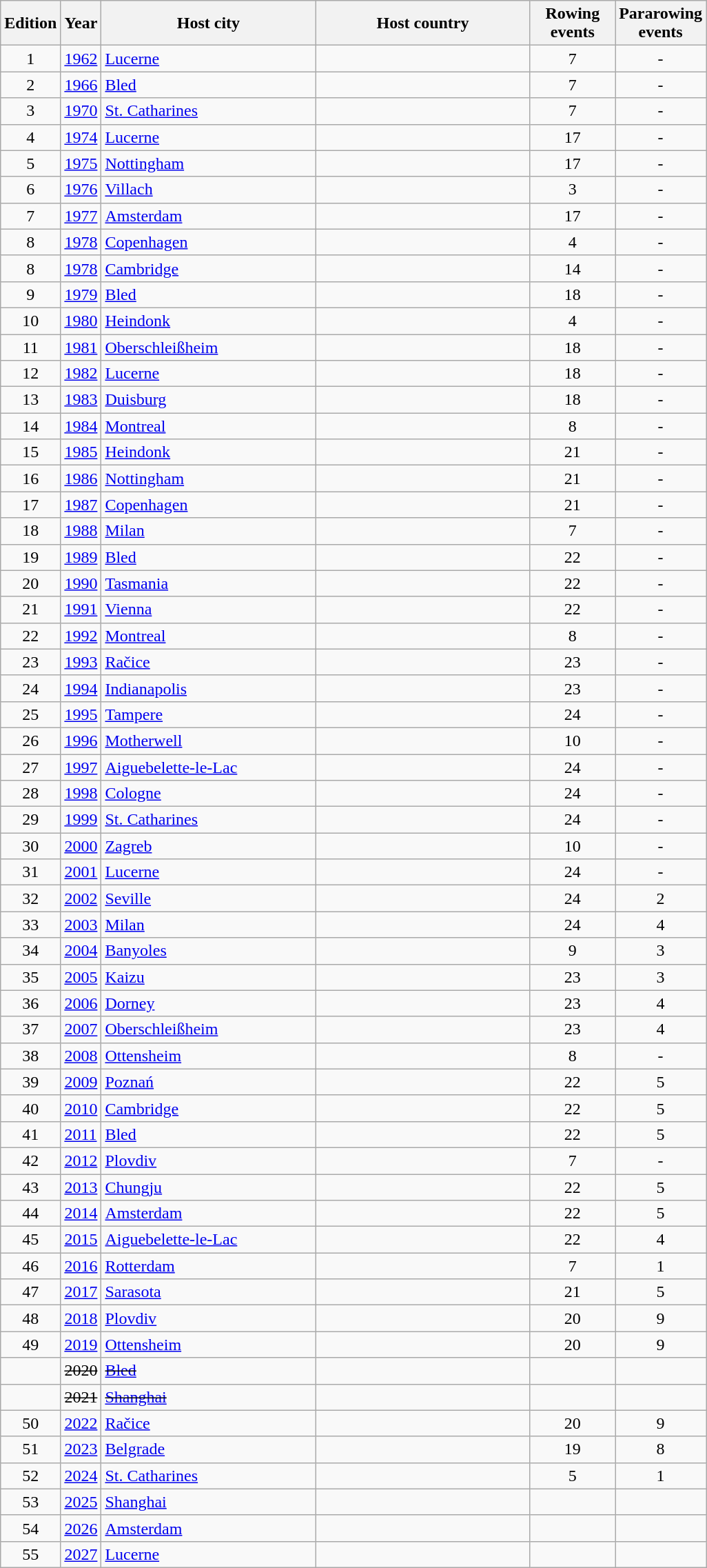<table class="wikitable" style="font-size:100%">
<tr>
<th width=30>Edition</th>
<th width=30>Year</th>
<th width=200>Host city</th>
<th width=200>Host country</th>
<th width=75>Rowing events</th>
<th width=75>Pararowing events</th>
</tr>
<tr>
<td align=center>1</td>
<td><a href='#'>1962</a></td>
<td><a href='#'>Lucerne</a></td>
<td></td>
<td align=center>7</td>
<td align=center>-</td>
</tr>
<tr>
<td align=center>2</td>
<td><a href='#'>1966</a></td>
<td><a href='#'>Bled</a></td>
<td></td>
<td align=center>7</td>
<td align=center>-</td>
</tr>
<tr>
<td align=center>3</td>
<td><a href='#'>1970</a></td>
<td><a href='#'>St. Catharines</a></td>
<td></td>
<td align=center>7</td>
<td align=center>-</td>
</tr>
<tr>
<td align=center>4</td>
<td><a href='#'>1974</a></td>
<td><a href='#'>Lucerne</a></td>
<td></td>
<td align=center>17</td>
<td align=center>-</td>
</tr>
<tr>
<td align=center>5</td>
<td><a href='#'>1975</a></td>
<td><a href='#'>Nottingham</a></td>
<td></td>
<td align=center>17</td>
<td align=center>-</td>
</tr>
<tr>
<td align=center>6</td>
<td><a href='#'>1976</a></td>
<td><a href='#'>Villach</a></td>
<td></td>
<td align=center>3</td>
<td align=center>-</td>
</tr>
<tr>
<td align=center>7</td>
<td><a href='#'>1977</a></td>
<td><a href='#'>Amsterdam</a></td>
<td></td>
<td align=center>17</td>
<td align=center>-</td>
</tr>
<tr>
<td align=center>8</td>
<td><a href='#'>1978</a></td>
<td><a href='#'>Copenhagen</a></td>
<td></td>
<td align=center>4</td>
<td align=center>-</td>
</tr>
<tr>
<td align=center>8</td>
<td><a href='#'>1978</a></td>
<td><a href='#'>Cambridge</a></td>
<td></td>
<td align=center>14</td>
<td align=center>-</td>
</tr>
<tr>
<td align=center>9</td>
<td><a href='#'>1979</a></td>
<td><a href='#'>Bled</a></td>
<td></td>
<td align=center>18</td>
<td align=center>-</td>
</tr>
<tr>
<td align=center>10</td>
<td><a href='#'>1980</a></td>
<td><a href='#'>Heindonk</a></td>
<td></td>
<td align=center>4</td>
<td align=center>-</td>
</tr>
<tr>
<td align=center>11</td>
<td><a href='#'>1981</a></td>
<td><a href='#'>Oberschleißheim</a></td>
<td></td>
<td align=center>18</td>
<td align=center>-</td>
</tr>
<tr>
<td align=center>12</td>
<td><a href='#'>1982</a></td>
<td><a href='#'>Lucerne</a></td>
<td></td>
<td align=center>18</td>
<td align=center>-</td>
</tr>
<tr>
<td align=center>13</td>
<td><a href='#'>1983</a></td>
<td><a href='#'>Duisburg</a></td>
<td></td>
<td align=center>18</td>
<td align=center>-</td>
</tr>
<tr>
<td align=center>14</td>
<td><a href='#'>1984</a></td>
<td><a href='#'>Montreal</a></td>
<td></td>
<td align=center>8</td>
<td align=center>-</td>
</tr>
<tr>
<td align=center>15</td>
<td><a href='#'>1985</a></td>
<td><a href='#'>Heindonk</a></td>
<td></td>
<td align=center>21</td>
<td align=center>-</td>
</tr>
<tr>
<td align=center>16</td>
<td><a href='#'>1986</a></td>
<td><a href='#'>Nottingham</a></td>
<td></td>
<td align=center>21</td>
<td align=center>-</td>
</tr>
<tr>
<td align=center>17</td>
<td><a href='#'>1987</a></td>
<td><a href='#'>Copenhagen</a></td>
<td></td>
<td align=center>21</td>
<td align=center>-</td>
</tr>
<tr>
<td align=center>18</td>
<td><a href='#'>1988</a></td>
<td><a href='#'>Milan</a></td>
<td></td>
<td align=center>7</td>
<td align=center>-</td>
</tr>
<tr>
<td align=center>19</td>
<td><a href='#'>1989</a></td>
<td><a href='#'>Bled</a></td>
<td></td>
<td align=center>22</td>
<td align=center>-</td>
</tr>
<tr>
<td align=center>20</td>
<td><a href='#'>1990</a></td>
<td><a href='#'>Tasmania</a></td>
<td></td>
<td align=center>22</td>
<td align=center>-</td>
</tr>
<tr>
<td align=center>21</td>
<td><a href='#'>1991</a></td>
<td><a href='#'>Vienna</a></td>
<td></td>
<td align=center>22</td>
<td align=center>-</td>
</tr>
<tr>
<td align=center>22</td>
<td><a href='#'>1992</a></td>
<td><a href='#'>Montreal</a></td>
<td></td>
<td align=center>8</td>
<td align=center>-</td>
</tr>
<tr>
<td align=center>23</td>
<td><a href='#'>1993</a></td>
<td><a href='#'>Račice</a></td>
<td></td>
<td align=center>23</td>
<td align=center>-</td>
</tr>
<tr>
<td align=center>24</td>
<td><a href='#'>1994</a></td>
<td><a href='#'>Indianapolis</a></td>
<td></td>
<td align=center>23</td>
<td align=center>-</td>
</tr>
<tr>
<td align=center>25</td>
<td><a href='#'>1995</a></td>
<td><a href='#'>Tampere</a></td>
<td></td>
<td align=center>24</td>
<td align=center>-</td>
</tr>
<tr>
<td align=center>26</td>
<td><a href='#'>1996</a></td>
<td><a href='#'>Motherwell</a></td>
<td></td>
<td align=center>10</td>
<td align=center>-</td>
</tr>
<tr>
<td align=center>27</td>
<td><a href='#'>1997</a></td>
<td><a href='#'>Aiguebelette-le-Lac</a></td>
<td></td>
<td align=center>24</td>
<td align=center>-</td>
</tr>
<tr>
<td align=center>28</td>
<td><a href='#'>1998</a></td>
<td><a href='#'>Cologne</a></td>
<td></td>
<td align=center>24</td>
<td align=center>-</td>
</tr>
<tr>
<td align=center>29</td>
<td><a href='#'>1999</a></td>
<td><a href='#'>St. Catharines</a></td>
<td></td>
<td align=center>24</td>
<td align=center>-</td>
</tr>
<tr>
<td align=center>30</td>
<td><a href='#'>2000</a></td>
<td><a href='#'>Zagreb</a></td>
<td></td>
<td align=center>10</td>
<td align=center>-</td>
</tr>
<tr>
<td align=center>31</td>
<td><a href='#'>2001</a></td>
<td><a href='#'>Lucerne</a></td>
<td></td>
<td align=center>24</td>
<td align=center>-</td>
</tr>
<tr>
<td align=center>32</td>
<td><a href='#'>2002</a></td>
<td><a href='#'>Seville</a></td>
<td></td>
<td align=center>24</td>
<td align=center>2</td>
</tr>
<tr>
<td align=center>33</td>
<td><a href='#'>2003</a></td>
<td><a href='#'>Milan</a></td>
<td></td>
<td align=center>24</td>
<td align=center>4</td>
</tr>
<tr>
<td align=center>34</td>
<td><a href='#'>2004</a></td>
<td><a href='#'>Banyoles</a></td>
<td></td>
<td align=center>9</td>
<td align=center>3</td>
</tr>
<tr>
<td align=center>35</td>
<td><a href='#'>2005</a></td>
<td><a href='#'>Kaizu</a></td>
<td></td>
<td align=center>23</td>
<td align=center>3</td>
</tr>
<tr>
<td align=center>36</td>
<td><a href='#'>2006</a></td>
<td><a href='#'>Dorney</a></td>
<td></td>
<td align=center>23</td>
<td align=center>4</td>
</tr>
<tr>
<td align=center>37</td>
<td><a href='#'>2007</a></td>
<td><a href='#'>Oberschleißheim</a></td>
<td></td>
<td align=center>23</td>
<td align=center>4</td>
</tr>
<tr>
<td align=center>38</td>
<td><a href='#'>2008</a></td>
<td><a href='#'>Ottensheim</a></td>
<td></td>
<td align=center>8</td>
<td align=center>-</td>
</tr>
<tr>
<td align=center>39</td>
<td><a href='#'>2009</a></td>
<td><a href='#'>Poznań</a></td>
<td></td>
<td align=center>22</td>
<td align=center>5</td>
</tr>
<tr>
<td align=center>40</td>
<td><a href='#'>2010</a></td>
<td><a href='#'>Cambridge</a></td>
<td></td>
<td align=center>22</td>
<td align=center>5</td>
</tr>
<tr>
<td align=center>41</td>
<td><a href='#'>2011</a></td>
<td><a href='#'>Bled</a></td>
<td></td>
<td align=center>22</td>
<td align=center>5</td>
</tr>
<tr>
<td align=center>42</td>
<td><a href='#'>2012</a></td>
<td><a href='#'>Plovdiv</a></td>
<td></td>
<td align=center>7</td>
<td align=center>-</td>
</tr>
<tr>
<td align=center>43</td>
<td><a href='#'>2013</a></td>
<td><a href='#'>Chungju</a></td>
<td></td>
<td align=center>22</td>
<td align=center>5</td>
</tr>
<tr>
<td align=center>44</td>
<td><a href='#'>2014</a></td>
<td><a href='#'>Amsterdam</a></td>
<td></td>
<td align=center>22</td>
<td align=center>5</td>
</tr>
<tr>
<td align=center>45</td>
<td><a href='#'>2015</a></td>
<td><a href='#'>Aiguebelette-le-Lac</a></td>
<td></td>
<td align=center>22</td>
<td align=center>4</td>
</tr>
<tr>
<td align=center>46</td>
<td><a href='#'>2016</a></td>
<td><a href='#'>Rotterdam</a></td>
<td></td>
<td align=center>7</td>
<td align=center>1</td>
</tr>
<tr>
<td align=center>47</td>
<td><a href='#'>2017</a></td>
<td><a href='#'>Sarasota</a></td>
<td></td>
<td align=center>21</td>
<td align=center>5</td>
</tr>
<tr>
<td align=center>48</td>
<td><a href='#'>2018</a></td>
<td><a href='#'>Plovdiv</a></td>
<td></td>
<td align=center>20</td>
<td align=center>9</td>
</tr>
<tr>
<td align=center>49</td>
<td><a href='#'>2019</a></td>
<td><a href='#'>Ottensheim</a></td>
<td></td>
<td align=center>20</td>
<td align=center>9</td>
</tr>
<tr>
<td></td>
<td><del>2020</del></td>
<td><del><a href='#'>Bled</a></del></td>
<td><del></del></td>
<td></td>
<td></td>
</tr>
<tr>
<td></td>
<td><del>2021</del></td>
<td><del><a href='#'>Shanghai</a></del></td>
<td><del></del></td>
<td></td>
<td></td>
</tr>
<tr>
<td align=center>50</td>
<td><a href='#'>2022</a></td>
<td><a href='#'>Račice</a></td>
<td></td>
<td align=center>20</td>
<td align=center>9</td>
</tr>
<tr>
<td align=center>51</td>
<td><a href='#'>2023</a></td>
<td><a href='#'>Belgrade</a></td>
<td></td>
<td align=center>19</td>
<td align=center>8</td>
</tr>
<tr>
<td align=center>52</td>
<td><a href='#'>2024</a></td>
<td><a href='#'>St. Catharines</a></td>
<td></td>
<td align=center>5</td>
<td align="center">1</td>
</tr>
<tr>
<td align=center>53</td>
<td><a href='#'>2025</a></td>
<td><a href='#'>Shanghai</a></td>
<td></td>
<td align=center></td>
<td align=center></td>
</tr>
<tr>
<td align=center>54</td>
<td><a href='#'>2026</a></td>
<td><a href='#'>Amsterdam</a></td>
<td></td>
<td align=center></td>
<td align=center></td>
</tr>
<tr>
<td align=center>55</td>
<td><a href='#'>2027</a></td>
<td><a href='#'>Lucerne</a></td>
<td></td>
<td align=center></td>
<td align=center></td>
</tr>
</table>
